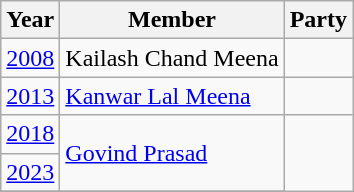<table class="wikitable sortable">
<tr>
<th>Year</th>
<th>Member</th>
<th colspan="2">Party</th>
</tr>
<tr>
<td><a href='#'>2008</a></td>
<td>Kailash Chand Meena</td>
<td></td>
</tr>
<tr>
<td><a href='#'>2013</a></td>
<td><a href='#'>Kanwar Lal Meena</a></td>
<td></td>
</tr>
<tr>
<td><a href='#'>2018</a></td>
<td rowspan=2><a href='#'>Govind Prasad</a></td>
</tr>
<tr>
<td><a href='#'>2023</a></td>
</tr>
<tr>
</tr>
</table>
